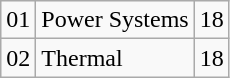<table class="wikitable">
<tr>
<td>01</td>
<td>Power Systems</td>
<td>18</td>
</tr>
<tr>
<td>02</td>
<td>Thermal</td>
<td>18</td>
</tr>
</table>
